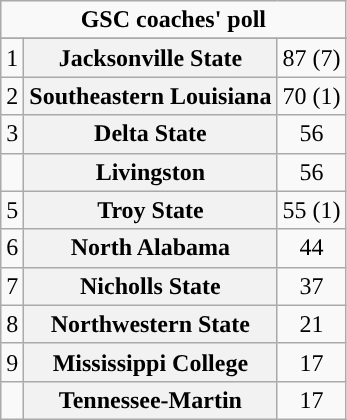<table class="wikitable" style="display: inline-table;">
<tr>
<td align="center" Colspan="3"><strong>GSC coaches' poll</strong></td>
</tr>
<tr align="center">
</tr>
<tr align="center">
<td>1</td>
<th>Jacksonville State</th>
<td>87 (7)</td>
</tr>
<tr align="center">
<td>2</td>
<th>Southeastern Louisiana</th>
<td>70 (1)</td>
</tr>
<tr align="center">
<td>3</td>
<th>Delta State</th>
<td>56</td>
</tr>
<tr align="center">
<td></td>
<th>Livingston</th>
<td>56</td>
</tr>
<tr align="center">
<td>5</td>
<th>Troy State</th>
<td>55 (1)</td>
</tr>
<tr align="center">
<td>6</td>
<th><strong>North Alabama</strong></th>
<td>44</td>
</tr>
<tr align="center">
<td>7</td>
<th>Nicholls State</th>
<td>37</td>
</tr>
<tr align="center">
<td>8</td>
<th>Northwestern State</th>
<td>21</td>
</tr>
<tr align="center">
<td>9</td>
<th>Mississippi College</th>
<td>17</td>
</tr>
<tr align="center">
<td></td>
<th>Tennessee-Martin</th>
<td>17</td>
</tr>
</table>
